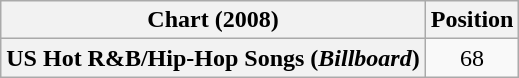<table class="wikitable plainrowheaders" style="text-align:center;">
<tr>
<th scope="col">Chart (2008)</th>
<th scope="col">Position</th>
</tr>
<tr>
<th scope="row">US Hot R&B/Hip-Hop Songs (<em>Billboard</em>)</th>
<td>68</td>
</tr>
</table>
